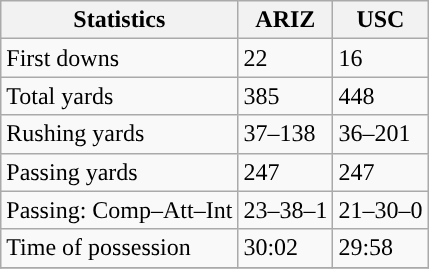<table class="wikitable" style="float: left;">
<tr>
<th>Statistics</th>
<th>ARIZ</th>
<th>USC</th>
</tr>
<tr>
<td>First downs</td>
<td>22</td>
<td>16</td>
</tr>
<tr>
<td>Total yards</td>
<td>385</td>
<td>448</td>
</tr>
<tr>
<td>Rushing yards</td>
<td>37–138</td>
<td>36–201</td>
</tr>
<tr>
<td>Passing yards</td>
<td>247</td>
<td>247</td>
</tr>
<tr>
<td>Passing: Comp–Att–Int</td>
<td>23–38–1</td>
<td>21–30–0</td>
</tr>
<tr>
<td>Time of possession</td>
<td>30:02</td>
<td>29:58</td>
</tr>
<tr>
</tr>
</table>
